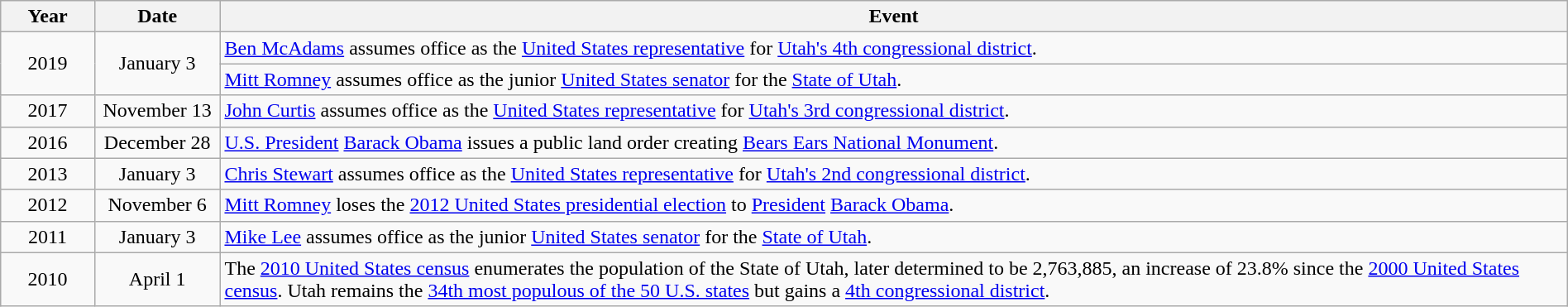<table class="wikitable" style="width:100%;">
<tr>
<th style="width:6%">Year</th>
<th style="width:8%">Date</th>
<th style="width:86%">Event</th>
</tr>
<tr>
<td align=center rowspan=2>2019</td>
<td align=center rowspan=2>January 3</td>
<td><a href='#'>Ben McAdams</a> assumes office as the <a href='#'>United States representative</a> for <a href='#'>Utah's 4th congressional district</a>.</td>
</tr>
<tr>
<td><a href='#'>Mitt Romney</a> assumes office as the junior <a href='#'>United States senator</a> for the <a href='#'>State of Utah</a>.</td>
</tr>
<tr>
<td align=center rowspan=1>2017</td>
<td align=center>November 13</td>
<td><a href='#'>John Curtis</a> assumes office as the <a href='#'>United States representative</a> for <a href='#'>Utah's 3rd congressional district</a>.</td>
</tr>
<tr>
<td align=center rowspan=1>2016</td>
<td align=center>December 28</td>
<td><a href='#'>U.S. President</a> <a href='#'>Barack Obama</a> issues a public land order creating <a href='#'>Bears Ears National Monument</a>.</td>
</tr>
<tr>
<td align=center rowspan=1>2013</td>
<td align=center>January 3</td>
<td><a href='#'>Chris Stewart</a> assumes office as the <a href='#'>United States representative</a> for <a href='#'>Utah's 2nd congressional district</a>.</td>
</tr>
<tr>
<td align=center rowspan=1>2012</td>
<td align=center>November 6</td>
<td><a href='#'>Mitt Romney</a> loses the <a href='#'>2012 United States presidential election</a> to <a href='#'>President</a> <a href='#'>Barack Obama</a>.</td>
</tr>
<tr>
<td align=center rowspan=1>2011</td>
<td align=center>January 3</td>
<td><a href='#'>Mike Lee</a> assumes office as the junior <a href='#'>United States senator</a> for the <a href='#'>State of Utah</a>.</td>
</tr>
<tr>
<td align=center rowspan=1>2010</td>
<td align=center>April 1</td>
<td>The <a href='#'>2010 United States census</a> enumerates the population of the State of Utah, later determined to be 2,763,885, an increase of 23.8% since the <a href='#'>2000 United States census</a>. Utah remains the <a href='#'>34th most populous of the 50 U.S. states</a> but gains a <a href='#'>4th congressional district</a>.</td>
</tr>
</table>
